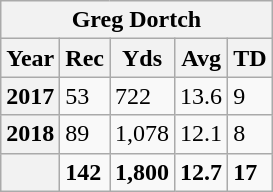<table class="wikitable sortable">
<tr>
<th colspan="5">Greg Dortch</th>
</tr>
<tr>
<th>Year</th>
<th>Rec</th>
<th>Yds</th>
<th>Avg</th>
<th>TD</th>
</tr>
<tr>
<th>2017</th>
<td>53</td>
<td>722</td>
<td>13.6</td>
<td>9</td>
</tr>
<tr>
<th>2018</th>
<td>89</td>
<td>1,078</td>
<td>12.1</td>
<td>8</td>
</tr>
<tr>
<th></th>
<td><strong>142</strong></td>
<td><strong>1,800</strong></td>
<td><strong>12.7</strong></td>
<td><strong>17</strong></td>
</tr>
</table>
